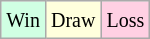<table class="wikitable">
<tr>
<td style="background-color: #d0ffe3;"><small>Win</small></td>
<td style="background-color: #ffffdd;"><small>Draw</small></td>
<td style="background-color: #ffd0e3;"><small>Loss</small></td>
</tr>
</table>
